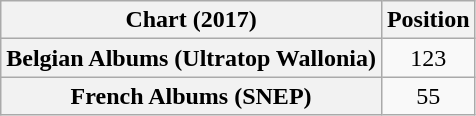<table class="wikitable sortable plainrowheaders" style="text-align:center">
<tr>
<th scope="col">Chart (2017)</th>
<th scope="col">Position</th>
</tr>
<tr>
<th scope="row">Belgian Albums (Ultratop Wallonia)</th>
<td>123</td>
</tr>
<tr>
<th scope="row">French Albums (SNEP)</th>
<td>55</td>
</tr>
</table>
